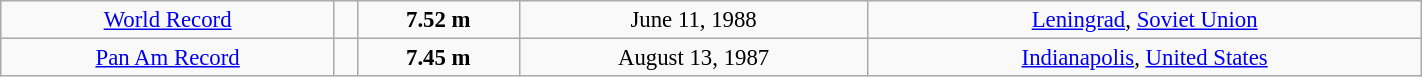<table class="wikitable" style=" text-align:center; font-size:95%;" width="75%">
<tr>
<td><a href='#'>World Record</a></td>
<td></td>
<td><strong>7.52 m </strong></td>
<td>June 11, 1988</td>
<td> <a href='#'>Leningrad</a>, <a href='#'>Soviet Union</a></td>
</tr>
<tr>
<td><a href='#'>Pan Am Record</a></td>
<td></td>
<td><strong>7.45 m </strong></td>
<td>August 13, 1987</td>
<td> <a href='#'>Indianapolis</a>, <a href='#'>United States</a></td>
</tr>
</table>
